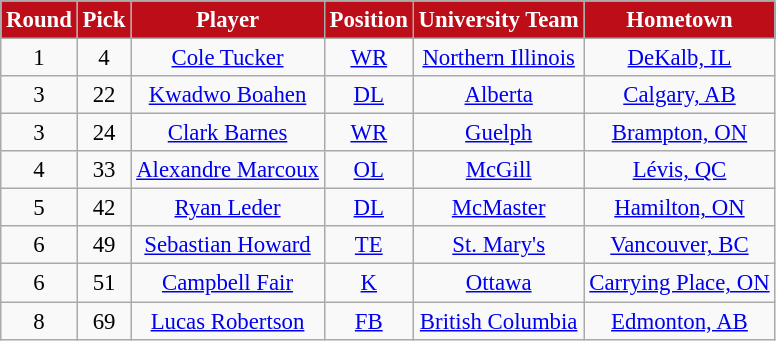<table class="wikitable" style="font-size: 95%;">
<tr>
<th style="background:#BD0D18;color:#FFFFFF;">Round</th>
<th style="background:#BD0D18;color:#FFFFFF;">Pick</th>
<th style="background:#BD0D18;color:#FFFFFF;">Player</th>
<th style="background:#BD0D18;color:#FFFFFF;">Position</th>
<th style="background:#BD0D18;color:#FFFFFF;">University Team</th>
<th style="background:#BD0D18;color:#FFFFFF;">Hometown</th>
</tr>
<tr align="center">
<td align=center>1</td>
<td>4</td>
<td><a href='#'>Cole Tucker</a></td>
<td><a href='#'>WR</a></td>
<td><a href='#'>Northern Illinois</a></td>
<td><a href='#'>DeKalb, IL</a></td>
</tr>
<tr align="center">
<td align=center>3</td>
<td>22</td>
<td><a href='#'>Kwadwo Boahen</a></td>
<td><a href='#'>DL</a></td>
<td><a href='#'>Alberta</a></td>
<td><a href='#'>Calgary, AB</a></td>
</tr>
<tr align="center">
<td align=center>3</td>
<td>24</td>
<td><a href='#'>Clark Barnes</a></td>
<td><a href='#'>WR</a></td>
<td><a href='#'>Guelph</a></td>
<td><a href='#'>Brampton, ON</a></td>
</tr>
<tr align="center">
<td align=center>4</td>
<td>33</td>
<td><a href='#'>Alexandre Marcoux</a></td>
<td><a href='#'>OL</a></td>
<td><a href='#'>McGill</a></td>
<td><a href='#'>Lévis, QC</a></td>
</tr>
<tr align="center">
<td align=center>5</td>
<td>42</td>
<td><a href='#'>Ryan Leder</a></td>
<td><a href='#'>DL</a></td>
<td><a href='#'>McMaster</a></td>
<td><a href='#'>Hamilton, ON</a></td>
</tr>
<tr align="center">
<td align=center>6</td>
<td>49</td>
<td><a href='#'>Sebastian Howard</a></td>
<td><a href='#'>TE</a></td>
<td><a href='#'>St. Mary's</a></td>
<td><a href='#'>Vancouver, BC</a></td>
</tr>
<tr align="center">
<td align=center>6</td>
<td>51</td>
<td><a href='#'>Campbell Fair</a></td>
<td><a href='#'>K</a></td>
<td><a href='#'>Ottawa</a></td>
<td><a href='#'>Carrying Place, ON</a></td>
</tr>
<tr align="center">
<td align=center>8</td>
<td>69</td>
<td><a href='#'>Lucas Robertson</a></td>
<td><a href='#'>FB</a></td>
<td><a href='#'>British Columbia</a></td>
<td><a href='#'>Edmonton, AB</a></td>
</tr>
</table>
